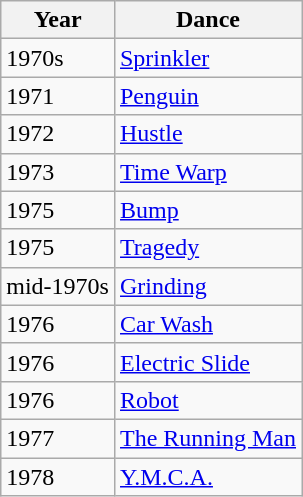<table class="wikitable sortable">
<tr>
<th>Year</th>
<th>Dance</th>
</tr>
<tr>
<td>1970s</td>
<td><a href='#'>Sprinkler</a></td>
</tr>
<tr>
<td>1971</td>
<td><a href='#'>Penguin</a></td>
</tr>
<tr>
<td>1972</td>
<td><a href='#'>Hustle</a></td>
</tr>
<tr>
<td>1973</td>
<td><a href='#'>Time Warp</a></td>
</tr>
<tr>
<td>1975</td>
<td><a href='#'>Bump</a></td>
</tr>
<tr>
<td>1975</td>
<td><a href='#'>Tragedy</a></td>
</tr>
<tr>
<td data-sort-value="1975">mid-1970s</td>
<td><a href='#'>Grinding</a></td>
</tr>
<tr>
<td>1976</td>
<td><a href='#'>Car Wash</a></td>
</tr>
<tr>
<td>1976</td>
<td><a href='#'>Electric Slide</a></td>
</tr>
<tr>
<td>1976</td>
<td><a href='#'>Robot</a></td>
</tr>
<tr>
<td>1977</td>
<td><a href='#'>The Running Man</a></td>
</tr>
<tr>
<td>1978</td>
<td><a href='#'>Y.M.C.A.</a></td>
</tr>
</table>
